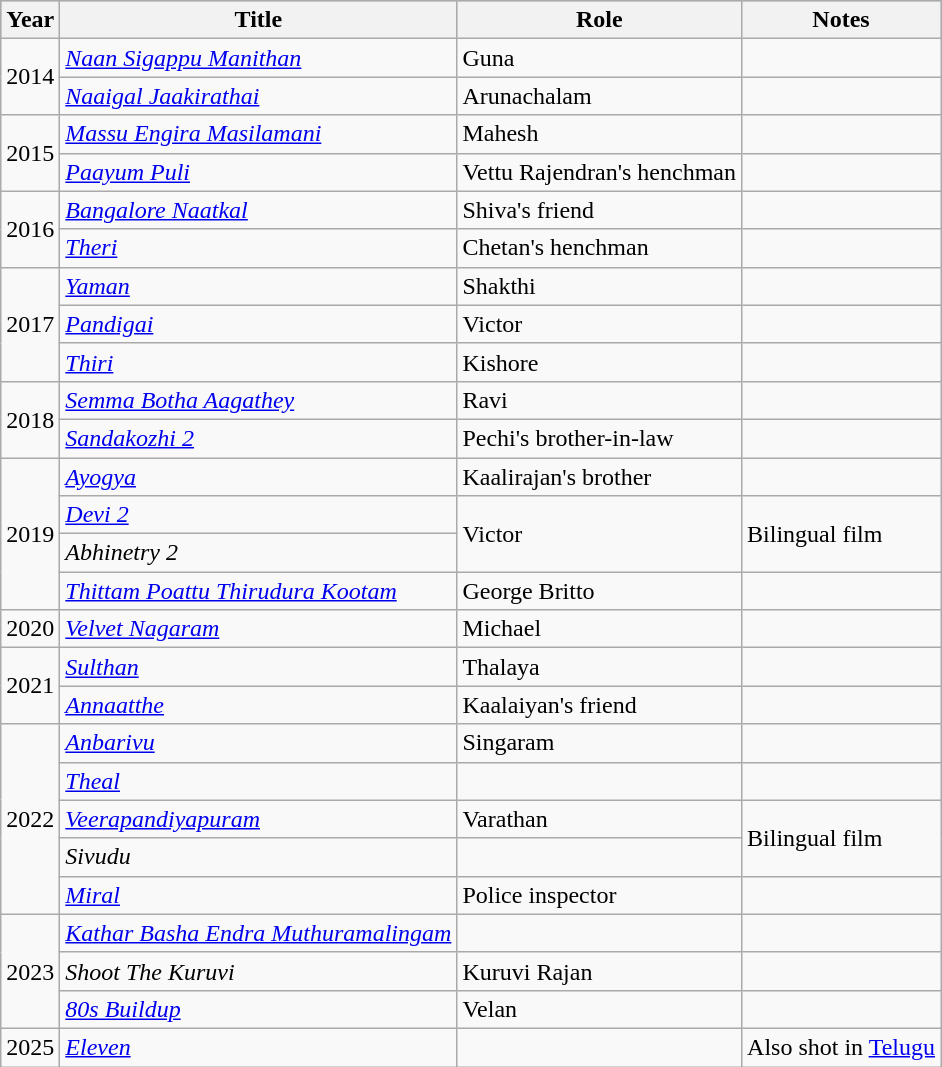<table class="wikitable sortable">
<tr style="background:#B0C4DE;">
<th>Year</th>
<th>Title</th>
<th>Role</th>
<th class=unsortable>Notes</th>
</tr>
<tr>
<td rowspan="2">2014</td>
<td><em><a href='#'>Naan Sigappu Manithan</a></em></td>
<td>Guna</td>
<td></td>
</tr>
<tr>
<td><em><a href='#'>Naaigal Jaakirathai</a></em></td>
<td>Arunachalam</td>
<td></td>
</tr>
<tr>
<td rowspan="2">2015</td>
<td><em><a href='#'>Massu Engira Masilamani</a></em></td>
<td>Mahesh</td>
<td></td>
</tr>
<tr>
<td><em><a href='#'>Paayum Puli</a></em></td>
<td>Vettu Rajendran's henchman</td>
<td></td>
</tr>
<tr>
<td rowspan="2">2016</td>
<td><em><a href='#'>Bangalore Naatkal</a></em></td>
<td>Shiva's friend</td>
<td></td>
</tr>
<tr>
<td><em><a href='#'>Theri</a></em></td>
<td>Chetan's henchman</td>
<td></td>
</tr>
<tr>
<td rowspan="3">2017</td>
<td><em><a href='#'>Yaman</a></em></td>
<td>Shakthi</td>
<td></td>
</tr>
<tr>
<td><em><a href='#'>Pandigai</a></em></td>
<td>Victor</td>
<td></td>
</tr>
<tr>
<td><em><a href='#'>Thiri</a></em></td>
<td>Kishore</td>
<td></td>
</tr>
<tr>
<td rowspan="2">2018</td>
<td><em><a href='#'>Semma Botha Aagathey</a></em></td>
<td>Ravi</td>
<td></td>
</tr>
<tr>
<td><em><a href='#'>Sandakozhi 2</a></em></td>
<td>Pechi's brother-in-law</td>
<td></td>
</tr>
<tr>
<td rowspan="4">2019</td>
<td><em><a href='#'>Ayogya</a></em></td>
<td>Kaalirajan's brother</td>
<td></td>
</tr>
<tr>
<td><em><a href='#'>Devi 2</a></em></td>
<td rowspan="2">Victor</td>
<td rowspan="2">Bilingual film</td>
</tr>
<tr>
<td><em>Abhinetry 2</em></td>
</tr>
<tr>
<td><em><a href='#'>Thittam Poattu Thirudura Kootam</a></em></td>
<td>George Britto</td>
<td></td>
</tr>
<tr>
<td>2020</td>
<td><em><a href='#'>Velvet Nagaram</a></em></td>
<td>Michael</td>
<td></td>
</tr>
<tr>
<td rowspan="2">2021</td>
<td><em><a href='#'>Sulthan</a></em></td>
<td>Thalaya</td>
<td></td>
</tr>
<tr>
<td><em><a href='#'>Annaatthe</a></em></td>
<td>Kaalaiyan's friend</td>
<td></td>
</tr>
<tr>
<td rowspan="5">2022</td>
<td><em><a href='#'>Anbarivu</a></em></td>
<td>Singaram</td>
<td></td>
</tr>
<tr>
<td><em><a href='#'>Theal</a></em></td>
<td></td>
<td></td>
</tr>
<tr>
<td><em><a href='#'>Veerapandiyapuram</a></em></td>
<td>Varathan</td>
<td rowspan="2">Bilingual film</td>
</tr>
<tr>
<td><em>Sivudu</em></td>
<td></td>
</tr>
<tr>
<td><em><a href='#'>Miral</a></em></td>
<td>Police inspector</td>
<td></td>
</tr>
<tr>
<td rowspan="3">2023</td>
<td><em><a href='#'>Kathar Basha Endra Muthuramalingam</a></em></td>
<td></td>
<td></td>
</tr>
<tr>
<td><em>Shoot The Kuruvi</em></td>
<td>Kuruvi Rajan</td>
<td></td>
</tr>
<tr>
<td><em><a href='#'>80s Buildup</a></em></td>
<td>Velan</td>
<td></td>
</tr>
<tr>
<td>2025</td>
<td><em><a href='#'>Eleven</a></em></td>
<td></td>
<td>Also shot in <a href='#'>Telugu</a></td>
</tr>
</table>
